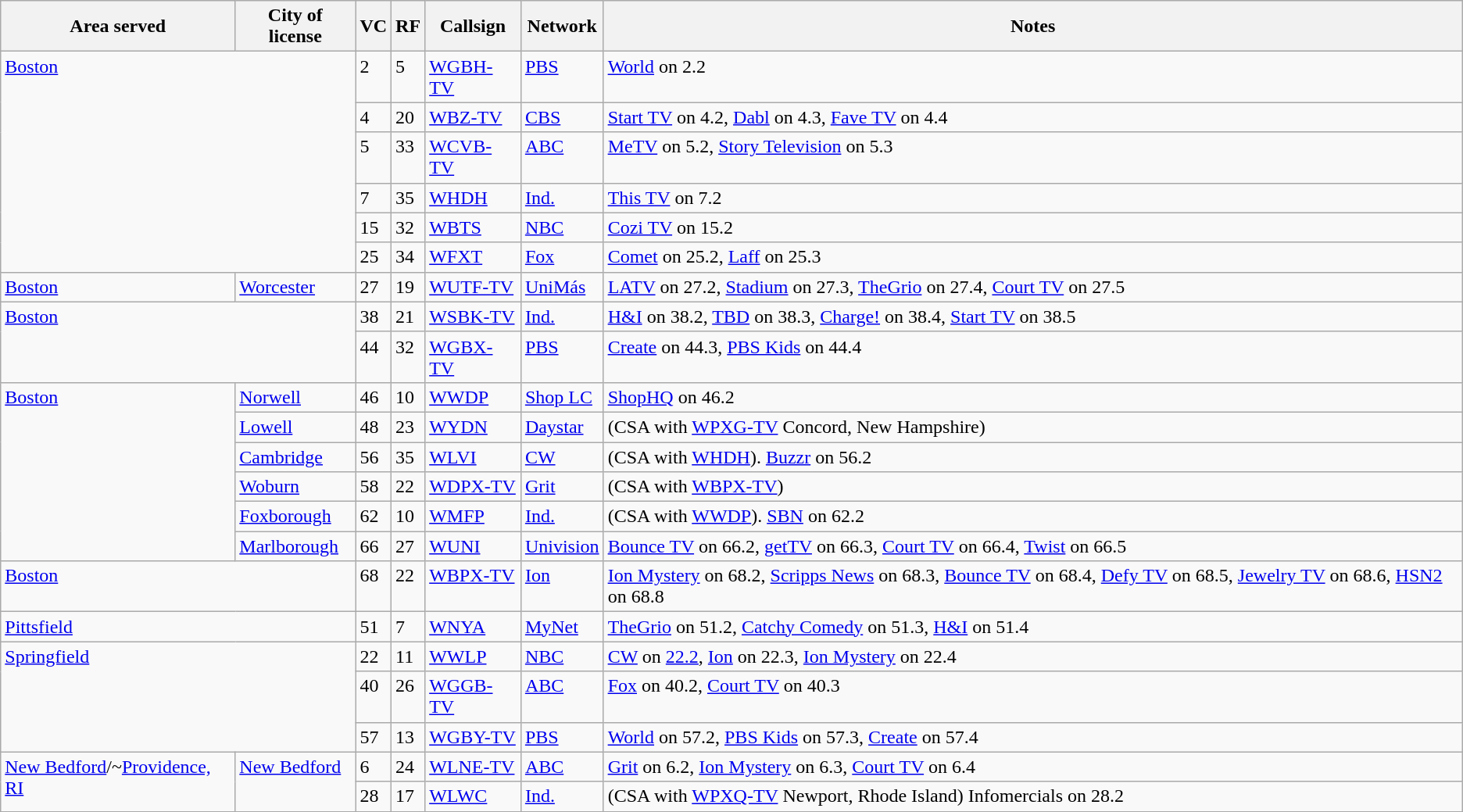<table class="sortable wikitable">
<tr>
<th>Area served</th>
<th>City of license</th>
<th>VC</th>
<th>RF</th>
<th>Callsign</th>
<th>Network</th>
<th class=unsortable>Notes</th>
</tr>
<tr style="vertical-align: top; text-align: left;">
<td colspan="2" rowspan="6"><a href='#'>Boston</a></td>
<td>2</td>
<td>5</td>
<td><a href='#'>WGBH-TV</a></td>
<td><a href='#'>PBS</a></td>
<td><a href='#'>World</a> on 2.2</td>
</tr>
<tr style="vertical-align: top; text-align: left;">
<td>4</td>
<td>20</td>
<td><a href='#'>WBZ-TV</a></td>
<td><a href='#'>CBS</a></td>
<td><a href='#'>Start TV</a> on 4.2, <a href='#'>Dabl</a> on 4.3, <a href='#'>Fave TV</a> on 4.4</td>
</tr>
<tr style="vertical-align: top; text-align: left;">
<td>5</td>
<td>33</td>
<td><a href='#'>WCVB-TV</a></td>
<td><a href='#'>ABC</a></td>
<td><a href='#'>MeTV</a> on 5.2, <a href='#'>Story Television</a> on 5.3</td>
</tr>
<tr style="vertical-align: top; text-align: left;">
<td>7</td>
<td>35</td>
<td><a href='#'>WHDH</a></td>
<td><a href='#'>Ind.</a></td>
<td><a href='#'>This TV</a> on 7.2</td>
</tr>
<tr style="vertical-align: top; text-align: left;">
<td>15</td>
<td>32</td>
<td><a href='#'>WBTS</a></td>
<td><a href='#'>NBC</a></td>
<td><a href='#'>Cozi TV</a> on 15.2</td>
</tr>
<tr style="vertical-align: top; text-align: left;">
<td>25</td>
<td>34</td>
<td><a href='#'>WFXT</a></td>
<td><a href='#'>Fox</a></td>
<td><a href='#'>Comet</a> on 25.2, <a href='#'>Laff</a> on 25.3</td>
</tr>
<tr style="vertical-align: top; text-align: left;">
<td><a href='#'>Boston</a></td>
<td><a href='#'>Worcester</a></td>
<td>27</td>
<td>19</td>
<td><a href='#'>WUTF-TV</a></td>
<td><a href='#'>UniMás</a></td>
<td><a href='#'>LATV</a> on 27.2, <a href='#'>Stadium</a> on 27.3, <a href='#'>TheGrio</a> on 27.4, <a href='#'>Court TV</a> on 27.5</td>
</tr>
<tr style="vertical-align: top; text-align: left;">
<td colspan="2" rowspan="2"><a href='#'>Boston</a></td>
<td>38</td>
<td>21</td>
<td><a href='#'>WSBK-TV</a></td>
<td><a href='#'>Ind.</a></td>
<td><a href='#'>H&I</a> on 38.2, <a href='#'>TBD</a> on 38.3, <a href='#'>Charge!</a> on 38.4, <a href='#'>Start TV</a> on 38.5</td>
</tr>
<tr style="vertical-align: top; text-align: left;">
<td>44</td>
<td>32</td>
<td><a href='#'>WGBX-TV</a></td>
<td><a href='#'>PBS</a></td>
<td><a href='#'>Create</a> on 44.3, <a href='#'>PBS Kids</a> on 44.4</td>
</tr>
<tr style="vertical-align: top; text-align: left;">
<td colspan="1" rowspan="6"><a href='#'>Boston</a></td>
<td><a href='#'>Norwell</a></td>
<td>46</td>
<td>10</td>
<td><a href='#'>WWDP</a></td>
<td><a href='#'>Shop LC</a></td>
<td><a href='#'>ShopHQ</a> on 46.2</td>
</tr>
<tr style="vertical-align: top; text-align: left;">
<td><a href='#'>Lowell</a></td>
<td>48</td>
<td>23</td>
<td><a href='#'>WYDN</a></td>
<td><a href='#'>Daystar</a></td>
<td>(CSA with <a href='#'>WPXG-TV</a> Concord, New Hampshire)</td>
</tr>
<tr style="vertical-align: top; text-align: left;">
<td><a href='#'>Cambridge</a></td>
<td>56</td>
<td>35</td>
<td><a href='#'>WLVI</a></td>
<td><a href='#'>CW</a></td>
<td>(CSA with <a href='#'>WHDH</a>). <a href='#'>Buzzr</a> on 56.2</td>
</tr>
<tr style="vertical-align: top; text-align: left;">
<td><a href='#'>Woburn</a></td>
<td>58</td>
<td>22</td>
<td><a href='#'>WDPX-TV</a></td>
<td><a href='#'>Grit</a></td>
<td>(CSA with <a href='#'>WBPX-TV</a>)</td>
</tr>
<tr style="vertical-align: top; text-align: left;">
<td><a href='#'>Foxborough</a></td>
<td>62</td>
<td>10</td>
<td><a href='#'>WMFP</a></td>
<td><a href='#'>Ind.</a></td>
<td>(CSA with <a href='#'>WWDP</a>). <a href='#'>SBN</a> on 62.2</td>
</tr>
<tr style="vertical-align: top; text-align: left;">
<td><a href='#'>Marlborough</a></td>
<td>66</td>
<td>27</td>
<td><a href='#'>WUNI</a></td>
<td><a href='#'>Univision</a></td>
<td><a href='#'>Bounce TV</a> on 66.2, <a href='#'>getTV</a> on 66.3, <a href='#'>Court TV</a> on 66.4, <a href='#'>Twist</a> on 66.5</td>
</tr>
<tr style="vertical-align: top; text-align: left;">
<td colspan="2"><a href='#'>Boston</a></td>
<td>68</td>
<td>22</td>
<td><a href='#'>WBPX-TV</a></td>
<td><a href='#'>Ion</a></td>
<td><a href='#'>Ion Mystery</a> on 68.2, <a href='#'>Scripps News</a> on 68.3, <a href='#'>Bounce TV</a> on 68.4, <a href='#'>Defy TV</a> on 68.5, <a href='#'>Jewelry TV</a> on 68.6, <a href='#'>HSN2</a> on 68.8</td>
</tr>
<tr style="vertical-align: top; text-align: left;">
<td colspan="2"><a href='#'>Pittsfield</a></td>
<td>51</td>
<td>7</td>
<td><a href='#'>WNYA</a></td>
<td><a href='#'>MyNet</a></td>
<td><a href='#'>TheGrio</a> on 51.2, <a href='#'>Catchy Comedy</a> on 51.3, <a href='#'>H&I</a> on 51.4</td>
</tr>
<tr style="vertical-align: top; text-align: left;">
<td colspan="2" rowspan="3"><a href='#'>Springfield</a></td>
<td>22</td>
<td>11</td>
<td><a href='#'>WWLP</a></td>
<td><a href='#'>NBC</a></td>
<td><a href='#'>CW</a> on <a href='#'>22.2</a>, <a href='#'>Ion</a> on 22.3, <a href='#'>Ion Mystery</a> on 22.4</td>
</tr>
<tr style="vertical-align: top; text-align: left;">
<td>40</td>
<td>26</td>
<td><a href='#'>WGGB-TV</a></td>
<td><a href='#'>ABC</a></td>
<td><a href='#'>Fox</a> on 40.2, <a href='#'>Court TV</a> on 40.3</td>
</tr>
<tr style="vertical-align: top; text-align: left;">
<td>57</td>
<td>13</td>
<td><a href='#'>WGBY-TV</a></td>
<td><a href='#'>PBS</a></td>
<td><a href='#'>World</a> on 57.2, <a href='#'>PBS Kids</a> on 57.3, <a href='#'>Create</a> on 57.4</td>
</tr>
<tr style="vertical-align: top; text-align: left;">
<td colspan="1" rowspan="2"><a href='#'>New Bedford</a>/~<a href='#'>Providence, RI</a></td>
<td colspan="1" rowspan="2"><a href='#'>New Bedford</a></td>
<td>6</td>
<td>24</td>
<td><a href='#'>WLNE-TV</a></td>
<td><a href='#'>ABC</a></td>
<td><a href='#'>Grit</a> on 6.2, <a href='#'>Ion Mystery</a> on 6.3, <a href='#'>Court TV</a> on 6.4</td>
</tr>
<tr style="vertical-align: top; text-align: left;">
<td>28</td>
<td>17</td>
<td><a href='#'>WLWC</a></td>
<td><a href='#'>Ind.</a></td>
<td>(CSA with <a href='#'>WPXQ-TV</a> Newport, Rhode Island) Infomercials on 28.2</td>
</tr>
<tr style="vertical-align: top; text-align: left;">
</tr>
</table>
